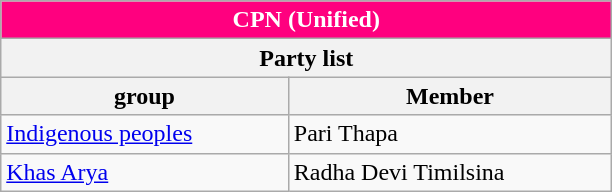<table role="presentation" class="wikitable mw-collapsible mw-collapsed">
<tr>
<th colspan="2" style="width: 300pt; background:#FF007F; color: white;">CPN (Unified)</th>
</tr>
<tr>
<th colspan="2">Party list</th>
</tr>
<tr>
<th> group</th>
<th>Member</th>
</tr>
<tr>
<td><a href='#'>Indigenous peoples</a></td>
<td>Pari Thapa</td>
</tr>
<tr>
<td><a href='#'>Khas Arya</a></td>
<td>Radha Devi Timilsina</td>
</tr>
</table>
